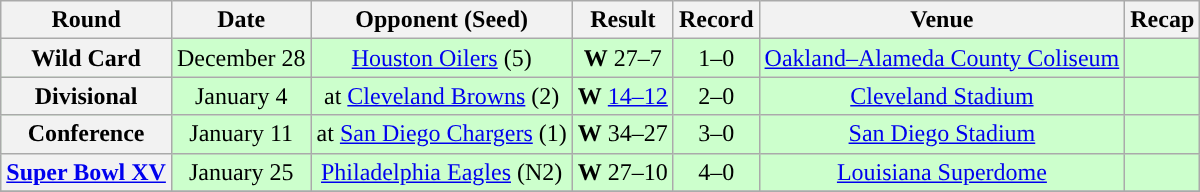<table class="wikitable" style="text-align:center">
<tr>
<th>Round</th>
<th>Date</th>
<th>Opponent (Seed)</th>
<th>Result</th>
<th>Record</th>
<th>Venue</th>
<th>Recap</th>
</tr>
<tr style="background: #cfc;">
<th>Wild Card</th>
<td>December 28</td>
<td><a href='#'>Houston Oilers</a> (5)</td>
<td><strong>W</strong> 27–7</td>
<td>1–0</td>
<td><a href='#'>Oakland–Alameda County Coliseum</a></td>
<td></td>
</tr>
<tr style="background: #cfc;">
<th>Divisional</th>
<td>January 4</td>
<td>at <a href='#'>Cleveland Browns</a> (2)</td>
<td><strong>W</strong> <a href='#'>14–12</a></td>
<td>2–0</td>
<td><a href='#'>Cleveland Stadium</a></td>
<td></td>
</tr>
<tr style="background: #cfc;">
<th>Conference</th>
<td>January 11</td>
<td>at <a href='#'>San Diego Chargers</a> (1)</td>
<td><strong>W</strong> 34–27</td>
<td>3–0</td>
<td><a href='#'>San Diego Stadium</a></td>
<td></td>
</tr>
<tr style="background: #cfc;">
<th><a href='#'>Super Bowl XV</a></th>
<td>January 25</td>
<td><a href='#'>Philadelphia Eagles</a> (N2)</td>
<td><strong>W</strong> 27–10</td>
<td>4–0</td>
<td><a href='#'>Louisiana Superdome</a></td>
<td></td>
</tr>
<tr>
</tr>
</table>
